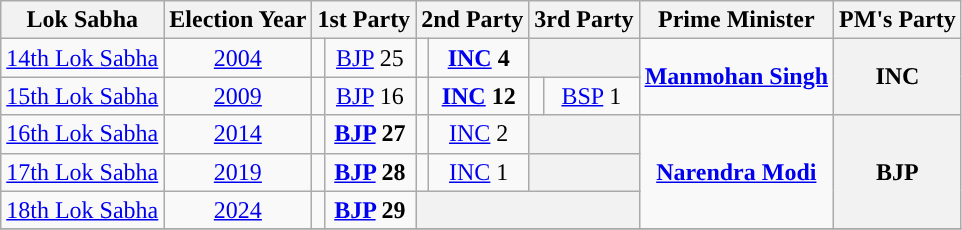<table class="wikitable" style="text-align:center">
<tr>
<th>Lok Sabha</th>
<th>Election Year</th>
<th colspan="2">1st Party</th>
<th colspan="2">2nd Party</th>
<th colspan="2">3rd Party</th>
<th>Prime Minister</th>
<th>PM's Party</th>
</tr>
<tr>
<td><a href='#'>14th Lok Sabha</a></td>
<td><a href='#'>2004</a></td>
<td style="background-color: "></td>
<td><a href='#'>BJP</a> 25</td>
<td style="background-color: "></td>
<td><strong><a href='#'>INC</a> 4</strong></td>
<th colspan="2"></th>
<td rowspan=2><strong><a href='#'>Manmohan Singh</a></strong></td>
<th rowspan=2: style="background-color: ">INC</th>
</tr>
<tr>
<td><a href='#'>15th Lok Sabha</a></td>
<td><a href='#'>2009</a></td>
<td style="background-color: "></td>
<td><a href='#'>BJP</a> 16</td>
<td style="background-color: "></td>
<td><strong><a href='#'>INC</a> 12</strong></td>
<td style="background-color: "></td>
<td><a href='#'>BSP</a> 1</td>
</tr>
<tr>
<td><a href='#'>16th Lok Sabha</a></td>
<td><a href='#'>2014</a></td>
<td style="background-color: "></td>
<td><strong><a href='#'>BJP</a> 27</strong></td>
<td style="background-color: "></td>
<td><a href='#'>INC</a> 2</td>
<th colspan="2"></th>
<td rowspan=3><strong><a href='#'>Narendra Modi</a></strong></td>
<th rowspan=3: style="background-color: ">BJP</th>
</tr>
<tr>
<td><a href='#'>17th Lok Sabha</a></td>
<td><a href='#'>2019</a></td>
<td style="background-color: "></td>
<td><strong><a href='#'>BJP</a> 28</strong></td>
<td style="background-color: "></td>
<td><a href='#'>INC</a> 1</td>
<th colspan="2"></th>
</tr>
<tr>
<td><a href='#'>18th Lok Sabha</a></td>
<td><a href='#'>2024</a></td>
<td style="background-color: "></td>
<td><strong><a href='#'>BJP</a> 29</strong></td>
<th colspan="4"></th>
</tr>
<tr>
</tr>
</table>
